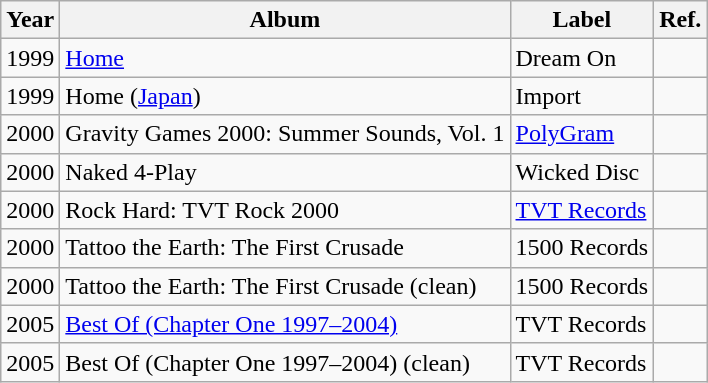<table class="wikitable">
<tr>
<th>Year</th>
<th>Album</th>
<th>Label</th>
<th>Ref.</th>
</tr>
<tr>
<td>1999</td>
<td><a href='#'>Home</a></td>
<td>Dream On</td>
<td></td>
</tr>
<tr>
<td>1999</td>
<td>Home (<a href='#'>Japan</a>)</td>
<td>Import</td>
<td></td>
</tr>
<tr>
<td>2000</td>
<td>Gravity Games 2000: Summer Sounds, Vol. 1</td>
<td><a href='#'>PolyGram</a></td>
<td></td>
</tr>
<tr>
<td>2000</td>
<td>Naked 4-Play</td>
<td>Wicked Disc</td>
<td></td>
</tr>
<tr>
<td>2000</td>
<td>Rock Hard: TVT Rock 2000</td>
<td><a href='#'>TVT Records</a></td>
<td></td>
</tr>
<tr>
<td>2000</td>
<td>Tattoo the Earth: The First Crusade</td>
<td>1500 Records</td>
<td></td>
</tr>
<tr>
<td>2000</td>
<td>Tattoo the Earth: The First Crusade (clean)</td>
<td>1500 Records</td>
<td></td>
</tr>
<tr>
<td>2005</td>
<td><a href='#'>Best Of (Chapter One 1997–2004)</a></td>
<td>TVT Records</td>
<td></td>
</tr>
<tr>
<td>2005</td>
<td>Best Of (Chapter One 1997–2004) (clean)</td>
<td>TVT Records</td>
<td></td>
</tr>
</table>
